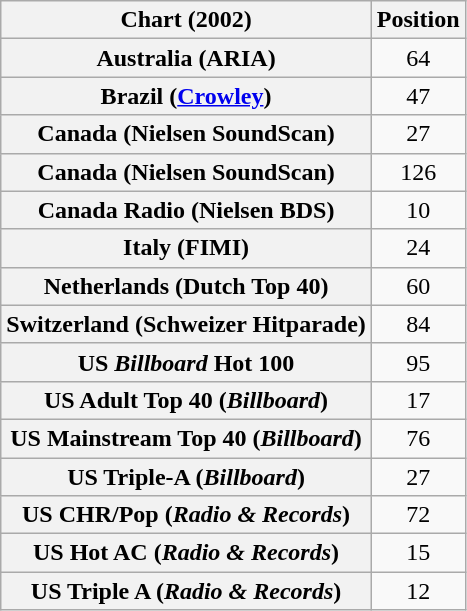<table class="wikitable sortable plainrowheaders" style="text-align:center">
<tr>
<th>Chart (2002)</th>
<th>Position</th>
</tr>
<tr>
<th scope="row">Australia (ARIA)</th>
<td>64</td>
</tr>
<tr>
<th scope="row">Brazil (<a href='#'>Crowley</a>)</th>
<td>47</td>
</tr>
<tr>
<th scope="row">Canada (Nielsen SoundScan)</th>
<td>27</td>
</tr>
<tr>
<th scope="row">Canada (Nielsen SoundScan)<br></th>
<td>126</td>
</tr>
<tr>
<th scope="row">Canada Radio (Nielsen BDS)</th>
<td>10</td>
</tr>
<tr>
<th scope="row">Italy (FIMI)</th>
<td>24</td>
</tr>
<tr>
<th scope="row">Netherlands (Dutch Top 40)</th>
<td>60</td>
</tr>
<tr>
<th scope="row">Switzerland (Schweizer Hitparade)</th>
<td>84</td>
</tr>
<tr>
<th scope="row">US <em>Billboard</em> Hot 100</th>
<td>95</td>
</tr>
<tr>
<th scope="row">US Adult Top 40 (<em>Billboard</em>)</th>
<td>17</td>
</tr>
<tr>
<th scope="row">US Mainstream Top 40 (<em>Billboard</em>)</th>
<td>76</td>
</tr>
<tr>
<th scope="row">US Triple-A (<em>Billboard</em>)</th>
<td>27</td>
</tr>
<tr>
<th scope="row">US CHR/Pop (<em>Radio & Records</em>)</th>
<td>72</td>
</tr>
<tr>
<th scope="row">US Hot AC (<em>Radio & Records</em>)</th>
<td>15</td>
</tr>
<tr>
<th scope="row">US Triple A (<em>Radio & Records</em>)</th>
<td>12</td>
</tr>
</table>
